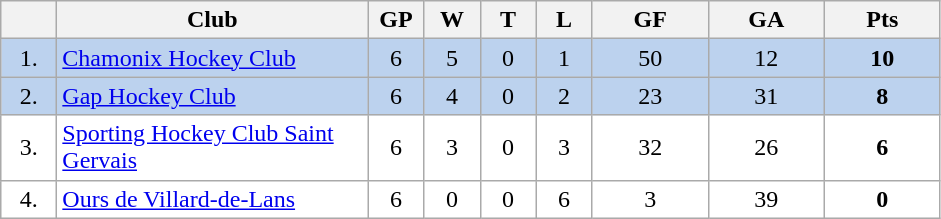<table class="wikitable">
<tr>
<th width="30"></th>
<th width="200">Club</th>
<th width="30">GP</th>
<th width="30">W</th>
<th width="30">T</th>
<th width="30">L</th>
<th width="70">GF</th>
<th width="70">GA</th>
<th width="70">Pts</th>
</tr>
<tr bgcolor="#BCD2EE" align="center">
<td>1.</td>
<td align="left"><a href='#'>Chamonix Hockey Club</a></td>
<td>6</td>
<td>5</td>
<td>0</td>
<td>1</td>
<td>50</td>
<td>12</td>
<td><strong>10</strong></td>
</tr>
<tr bgcolor="#BCD2EE" align="center">
<td>2.</td>
<td align="left"><a href='#'>Gap Hockey Club</a></td>
<td>6</td>
<td>4</td>
<td>0</td>
<td>2</td>
<td>23</td>
<td>31</td>
<td><strong>8</strong></td>
</tr>
<tr bgcolor="#FFFFFF" align="center">
<td>3.</td>
<td align="left"><a href='#'>Sporting Hockey Club Saint Gervais</a></td>
<td>6</td>
<td>3</td>
<td>0</td>
<td>3</td>
<td>32</td>
<td>26</td>
<td><strong>6</strong></td>
</tr>
<tr bgcolor="#FFFFFF" align="center">
<td>4.</td>
<td align="left"><a href='#'>Ours de Villard-de-Lans</a></td>
<td>6</td>
<td>0</td>
<td>0</td>
<td>6</td>
<td>3</td>
<td>39</td>
<td><strong>0</strong></td>
</tr>
</table>
